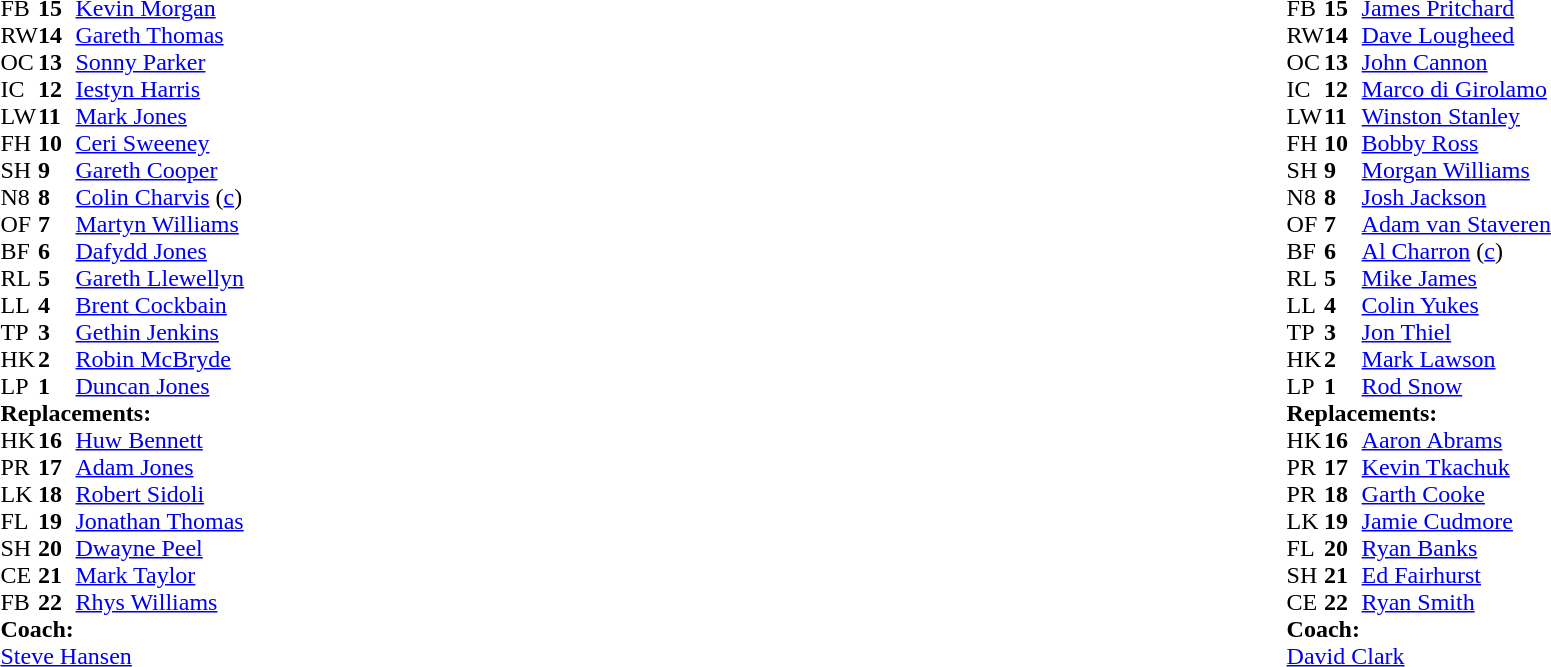<table style="width:100%">
<tr>
<td style="vertical-align:top;width:50%"><br><table cellspacing="0" cellpadding="0">
<tr>
<th width="25"></th>
<th width="25"></th>
</tr>
<tr>
<td>FB</td>
<td><strong>15</strong></td>
<td><a href='#'>Kevin Morgan</a></td>
</tr>
<tr>
<td>RW</td>
<td><strong>14</strong></td>
<td><a href='#'>Gareth Thomas</a></td>
</tr>
<tr>
<td>OC</td>
<td><strong>13</strong></td>
<td><a href='#'>Sonny Parker</a></td>
</tr>
<tr>
<td>IC</td>
<td><strong>12</strong></td>
<td><a href='#'>Iestyn Harris</a></td>
</tr>
<tr>
<td>LW</td>
<td><strong>11</strong></td>
<td><a href='#'>Mark Jones</a></td>
</tr>
<tr>
<td>FH</td>
<td><strong>10</strong></td>
<td><a href='#'>Ceri Sweeney</a></td>
</tr>
<tr>
<td>SH</td>
<td><strong>9</strong></td>
<td><a href='#'>Gareth Cooper</a></td>
</tr>
<tr>
<td>N8</td>
<td><strong>8</strong></td>
<td><a href='#'>Colin Charvis</a> (<a href='#'>c</a>)</td>
</tr>
<tr>
<td>OF</td>
<td><strong>7</strong></td>
<td><a href='#'>Martyn Williams</a></td>
</tr>
<tr>
<td>BF</td>
<td><strong>6</strong></td>
<td><a href='#'>Dafydd Jones</a></td>
</tr>
<tr>
<td>RL</td>
<td><strong>5</strong></td>
<td><a href='#'>Gareth Llewellyn</a></td>
</tr>
<tr>
<td>LL</td>
<td><strong>4</strong></td>
<td><a href='#'>Brent Cockbain</a></td>
</tr>
<tr>
<td>TP</td>
<td><strong>3</strong></td>
<td><a href='#'>Gethin Jenkins</a></td>
</tr>
<tr>
<td>HK</td>
<td><strong>2</strong></td>
<td><a href='#'>Robin McBryde</a></td>
</tr>
<tr>
<td>LP</td>
<td><strong>1</strong></td>
<td><a href='#'>Duncan Jones</a></td>
</tr>
<tr>
<td colspan="3"><strong>Replacements:</strong></td>
</tr>
<tr>
<td>HK</td>
<td><strong>16</strong></td>
<td><a href='#'>Huw Bennett</a></td>
</tr>
<tr>
<td>PR</td>
<td><strong>17</strong></td>
<td><a href='#'>Adam Jones</a></td>
</tr>
<tr>
<td>LK</td>
<td><strong>18</strong></td>
<td><a href='#'>Robert Sidoli</a></td>
</tr>
<tr>
<td>FL</td>
<td><strong>19</strong></td>
<td><a href='#'>Jonathan Thomas</a></td>
</tr>
<tr>
<td>SH</td>
<td><strong>20</strong></td>
<td><a href='#'>Dwayne Peel</a></td>
</tr>
<tr>
<td>CE</td>
<td><strong>21</strong></td>
<td><a href='#'>Mark Taylor</a></td>
</tr>
<tr>
<td>FB</td>
<td><strong>22</strong></td>
<td><a href='#'>Rhys Williams</a></td>
</tr>
<tr>
<td colspan="3"><strong>Coach:</strong></td>
</tr>
<tr>
<td colspan="3"> <a href='#'>Steve Hansen</a></td>
</tr>
</table>
</td>
<td style="vertical-align:top"></td>
<td style="vertical-align:top;width:50%"><br><table cellspacing="0" cellpadding="0" style="margin:auto">
<tr>
<th width="25"></th>
<th width="25"></th>
</tr>
<tr>
<td>FB</td>
<td><strong>15</strong></td>
<td><a href='#'>James Pritchard</a></td>
</tr>
<tr>
<td>RW</td>
<td><strong>14</strong></td>
<td><a href='#'>Dave Lougheed</a></td>
</tr>
<tr>
<td>OC</td>
<td><strong>13</strong></td>
<td><a href='#'>John Cannon</a></td>
</tr>
<tr>
<td>IC</td>
<td><strong>12</strong></td>
<td><a href='#'>Marco di Girolamo</a></td>
</tr>
<tr>
<td>LW</td>
<td><strong>11</strong></td>
<td><a href='#'>Winston Stanley</a></td>
</tr>
<tr>
<td>FH</td>
<td><strong>10</strong></td>
<td><a href='#'>Bobby Ross</a></td>
</tr>
<tr>
<td>SH</td>
<td><strong>9</strong></td>
<td><a href='#'>Morgan Williams</a></td>
</tr>
<tr>
<td>N8</td>
<td><strong>8</strong></td>
<td><a href='#'>Josh Jackson</a></td>
</tr>
<tr>
<td>OF</td>
<td><strong>7</strong></td>
<td><a href='#'>Adam van Staveren</a></td>
</tr>
<tr>
<td>BF</td>
<td><strong>6</strong></td>
<td><a href='#'>Al Charron</a> (<a href='#'>c</a>)</td>
</tr>
<tr>
<td>RL</td>
<td><strong>5</strong></td>
<td><a href='#'>Mike James</a></td>
</tr>
<tr>
<td>LL</td>
<td><strong>4</strong></td>
<td><a href='#'>Colin Yukes</a></td>
</tr>
<tr>
<td>TP</td>
<td><strong>3</strong></td>
<td><a href='#'>Jon Thiel</a></td>
</tr>
<tr>
<td>HK</td>
<td><strong>2</strong></td>
<td><a href='#'>Mark Lawson</a></td>
</tr>
<tr>
<td>LP</td>
<td><strong>1</strong></td>
<td><a href='#'>Rod Snow</a></td>
</tr>
<tr>
<td colspan="3"><strong>Replacements:</strong></td>
</tr>
<tr>
<td>HK</td>
<td><strong>16</strong></td>
<td><a href='#'>Aaron Abrams</a></td>
</tr>
<tr>
<td>PR</td>
<td><strong>17</strong></td>
<td><a href='#'>Kevin Tkachuk</a></td>
</tr>
<tr>
<td>PR</td>
<td><strong>18</strong></td>
<td><a href='#'>Garth Cooke</a></td>
</tr>
<tr>
<td>LK</td>
<td><strong>19</strong></td>
<td><a href='#'>Jamie Cudmore</a></td>
</tr>
<tr>
<td>FL</td>
<td><strong>20</strong></td>
<td><a href='#'>Ryan Banks</a></td>
</tr>
<tr>
<td>SH</td>
<td><strong>21</strong></td>
<td><a href='#'>Ed Fairhurst</a></td>
</tr>
<tr>
<td>CE</td>
<td><strong>22</strong></td>
<td><a href='#'>Ryan Smith</a></td>
</tr>
<tr>
<td colspan="3"><strong>Coach:</strong></td>
</tr>
<tr>
<td colspan="3"> <a href='#'>David Clark</a></td>
</tr>
</table>
</td>
</tr>
</table>
